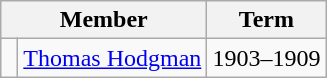<table class="wikitable">
<tr>
<th colspan="2">Member</th>
<th>Term</th>
</tr>
<tr>
<td> </td>
<td><a href='#'>Thomas Hodgman</a></td>
<td>1903–1909</td>
</tr>
</table>
